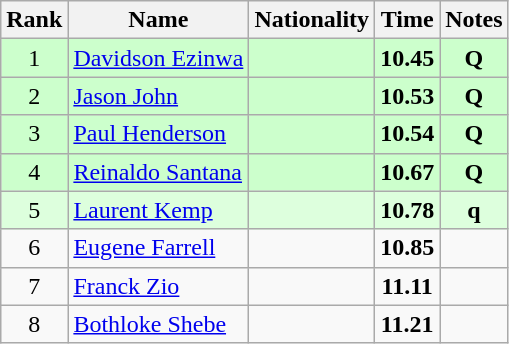<table class="wikitable sortable" style="text-align:center">
<tr>
<th>Rank</th>
<th>Name</th>
<th>Nationality</th>
<th>Time</th>
<th>Notes</th>
</tr>
<tr bgcolor=ccffcc>
<td>1</td>
<td align=left><a href='#'>Davidson Ezinwa</a></td>
<td align=left></td>
<td><strong>10.45</strong></td>
<td><strong>Q</strong></td>
</tr>
<tr bgcolor=ccffcc>
<td>2</td>
<td align=left><a href='#'>Jason John</a></td>
<td align=left></td>
<td><strong>10.53</strong></td>
<td><strong>Q</strong></td>
</tr>
<tr bgcolor=ccffcc>
<td>3</td>
<td align=left><a href='#'>Paul Henderson</a></td>
<td align=left></td>
<td><strong>10.54</strong></td>
<td><strong>Q</strong></td>
</tr>
<tr bgcolor=ccffcc>
<td>4</td>
<td align=left><a href='#'>Reinaldo Santana</a></td>
<td align=left></td>
<td><strong>10.67</strong></td>
<td><strong>Q</strong></td>
</tr>
<tr bgcolor=ddffdd>
<td>5</td>
<td align=left><a href='#'>Laurent Kemp</a></td>
<td align=left></td>
<td><strong>10.78</strong></td>
<td><strong>q</strong></td>
</tr>
<tr>
<td>6</td>
<td align=left><a href='#'>Eugene Farrell</a></td>
<td align=left></td>
<td><strong>10.85</strong></td>
<td></td>
</tr>
<tr>
<td>7</td>
<td align=left><a href='#'>Franck Zio</a></td>
<td align=left></td>
<td><strong>11.11</strong></td>
<td></td>
</tr>
<tr>
<td>8</td>
<td align=left><a href='#'>Bothloke Shebe</a></td>
<td align=left></td>
<td><strong>11.21</strong></td>
<td></td>
</tr>
</table>
